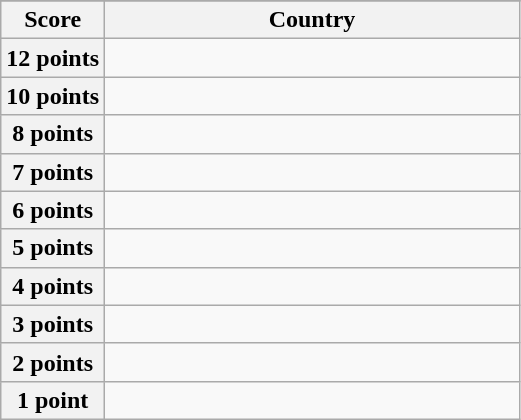<table class="wikitable">
<tr>
</tr>
<tr>
<th scope="col" width="20%">Score</th>
<th scope="col">Country</th>
</tr>
<tr>
<th scope="row">12 points</th>
<td></td>
</tr>
<tr>
<th scope="row">10 points</th>
<td></td>
</tr>
<tr>
<th scope="row">8 points</th>
<td></td>
</tr>
<tr>
<th scope="row">7 points</th>
<td></td>
</tr>
<tr>
<th scope="row">6 points</th>
<td></td>
</tr>
<tr>
<th scope="row">5 points</th>
<td></td>
</tr>
<tr>
<th scope="row">4 points</th>
<td></td>
</tr>
<tr>
<th scope="row">3 points</th>
<td></td>
</tr>
<tr>
<th scope="row">2 points</th>
<td></td>
</tr>
<tr>
<th scope="row">1 point</th>
<td></td>
</tr>
</table>
